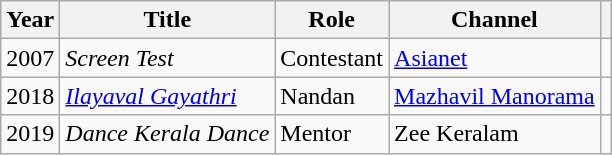<table class="wikitable">
<tr>
<th>Year</th>
<th>Title</th>
<th>Role</th>
<th>Channel</th>
<th></th>
</tr>
<tr>
<td>2007</td>
<td><em>Screen Test</em></td>
<td>Contestant</td>
<td><a href='#'>Asianet</a></td>
<td></td>
</tr>
<tr>
<td>2018</td>
<td><em><a href='#'>Ilayaval Gayathri</a></em></td>
<td>Nandan</td>
<td><a href='#'>Mazhavil Manorama</a></td>
<td></td>
</tr>
<tr>
<td>2019</td>
<td><em>Dance Kerala Dance</em></td>
<td>Mentor</td>
<td>Zee Keralam</td>
<td></td>
</tr>
</table>
